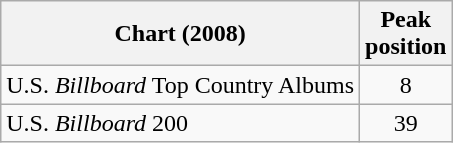<table class="wikitable">
<tr>
<th>Chart (2008)</th>
<th>Peak<br>position</th>
</tr>
<tr>
<td>U.S. <em>Billboard</em> Top Country Albums</td>
<td style="text-align:center;">8</td>
</tr>
<tr>
<td>U.S. <em>Billboard</em> 200</td>
<td style="text-align:center;">39</td>
</tr>
</table>
